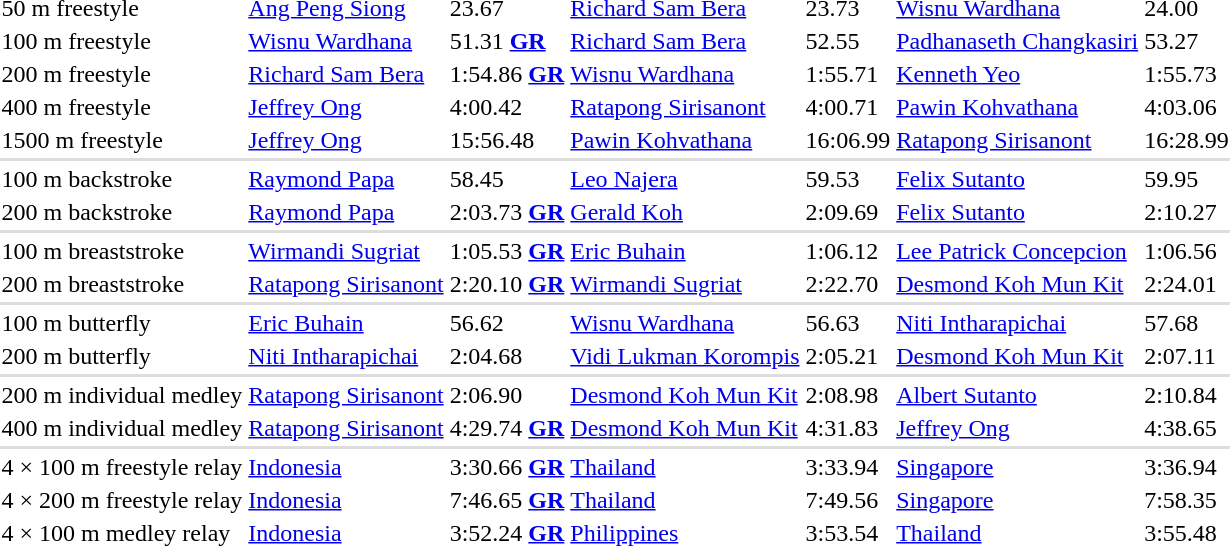<table>
<tr>
<td>50 m freestyle</td>
<td> <a href='#'>Ang Peng Siong</a></td>
<td>23.67</td>
<td> <a href='#'>Richard Sam Bera</a></td>
<td>23.73</td>
<td> <a href='#'>Wisnu Wardhana</a></td>
<td>24.00</td>
</tr>
<tr>
<td>100 m freestyle</td>
<td> <a href='#'>Wisnu Wardhana</a></td>
<td>51.31 <a href='#'><strong>GR</strong></a></td>
<td> <a href='#'>Richard Sam Bera</a></td>
<td>52.55</td>
<td> <a href='#'>Padhanaseth Changkasiri</a></td>
<td>53.27</td>
</tr>
<tr>
<td>200 m freestyle</td>
<td> <a href='#'>Richard Sam Bera</a></td>
<td>1:54.86 <a href='#'><strong>GR</strong></a></td>
<td> <a href='#'>Wisnu Wardhana</a></td>
<td>1:55.71</td>
<td> <a href='#'>Kenneth Yeo</a></td>
<td>1:55.73</td>
</tr>
<tr>
<td>400 m freestyle</td>
<td> <a href='#'>Jeffrey Ong</a></td>
<td>4:00.42</td>
<td> <a href='#'>Ratapong Sirisanont</a></td>
<td>4:00.71</td>
<td> <a href='#'>Pawin Kohvathana</a></td>
<td>4:03.06</td>
</tr>
<tr>
<td>1500 m freestyle</td>
<td> <a href='#'>Jeffrey Ong</a></td>
<td>15:56.48</td>
<td> <a href='#'>Pawin Kohvathana</a></td>
<td>16:06.99</td>
<td> <a href='#'>Ratapong Sirisanont</a></td>
<td>16:28.99</td>
</tr>
<tr bgcolor=#DDDDDD>
<td colspan=7></td>
</tr>
<tr>
<td>100 m backstroke</td>
<td> <a href='#'>Raymond Papa</a></td>
<td>58.45</td>
<td> <a href='#'>Leo Najera</a></td>
<td>59.53</td>
<td> <a href='#'>Felix Sutanto</a></td>
<td>59.95</td>
</tr>
<tr>
<td>200 m backstroke</td>
<td> <a href='#'>Raymond Papa</a></td>
<td>2:03.73 <a href='#'><strong>GR</strong></a></td>
<td> <a href='#'>Gerald Koh</a></td>
<td>2:09.69</td>
<td> <a href='#'>Felix Sutanto</a></td>
<td>2:10.27</td>
</tr>
<tr bgcolor=#DDDDDD>
<td colspan=7></td>
</tr>
<tr>
<td>100 m breaststroke</td>
<td> <a href='#'>Wirmandi Sugriat</a></td>
<td>1:05.53 <a href='#'><strong>GR</strong></a></td>
<td> <a href='#'>Eric Buhain</a></td>
<td>1:06.12</td>
<td> <a href='#'>Lee Patrick Concepcion</a></td>
<td>1:06.56</td>
</tr>
<tr>
<td>200 m breaststroke</td>
<td> <a href='#'>Ratapong Sirisanont</a></td>
<td>2:20.10 <a href='#'><strong>GR</strong></a></td>
<td> <a href='#'>Wirmandi Sugriat</a></td>
<td>2:22.70</td>
<td> <a href='#'>Desmond Koh Mun Kit</a></td>
<td>2:24.01</td>
</tr>
<tr bgcolor=#DDDDDD>
<td colspan=7></td>
</tr>
<tr>
<td>100 m butterfly</td>
<td> <a href='#'>Eric Buhain</a></td>
<td>56.62</td>
<td> <a href='#'>Wisnu Wardhana</a></td>
<td>56.63</td>
<td> <a href='#'>Niti Intharapichai</a></td>
<td>57.68</td>
</tr>
<tr>
<td>200 m butterfly</td>
<td> <a href='#'>Niti Intharapichai</a></td>
<td>2:04.68</td>
<td> <a href='#'>Vidi Lukman Korompis</a></td>
<td>2:05.21</td>
<td> <a href='#'>Desmond Koh Mun Kit</a></td>
<td>2:07.11</td>
</tr>
<tr bgcolor=#DDDDDD>
<td colspan=7></td>
</tr>
<tr>
<td>200 m individual medley</td>
<td> <a href='#'>Ratapong Sirisanont</a></td>
<td>2:06.90</td>
<td> <a href='#'>Desmond Koh Mun Kit</a></td>
<td>2:08.98</td>
<td> <a href='#'>Albert Sutanto</a></td>
<td>2:10.84</td>
</tr>
<tr 1>
<td>400 m individual medley</td>
<td> <a href='#'>Ratapong Sirisanont</a></td>
<td>4:29.74 <a href='#'><strong>GR</strong></a></td>
<td> <a href='#'>Desmond Koh Mun Kit</a></td>
<td>4:31.83</td>
<td> <a href='#'>Jeffrey Ong</a></td>
<td>4:38.65</td>
</tr>
<tr bgcolor=#DDDDDD>
<td colspan=7></td>
</tr>
<tr>
<td>4 × 100 m freestyle relay</td>
<td> <a href='#'>Indonesia</a></td>
<td>3:30.66 <a href='#'><strong>GR</strong></a></td>
<td> <a href='#'>Thailand</a></td>
<td>3:33.94</td>
<td> <a href='#'>Singapore</a></td>
<td>3:36.94</td>
</tr>
<tr>
<td>4 × 200 m freestyle relay</td>
<td> <a href='#'>Indonesia</a></td>
<td>7:46.65 <a href='#'><strong>GR</strong></a></td>
<td> <a href='#'>Thailand</a></td>
<td>7:49.56</td>
<td> <a href='#'>Singapore</a></td>
<td>7:58.35</td>
</tr>
<tr>
<td>4 × 100 m medley relay</td>
<td> <a href='#'>Indonesia</a></td>
<td>3:52.24 <a href='#'><strong>GR</strong></a></td>
<td> <a href='#'>Philippines</a></td>
<td>3:53.54</td>
<td> <a href='#'>Thailand</a></td>
<td>3:55.48</td>
</tr>
</table>
